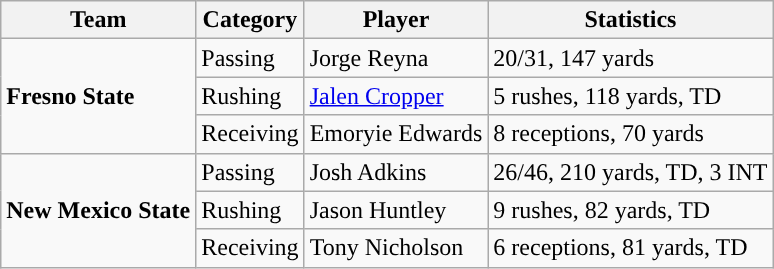<table class="wikitable" style="float: left;">
<tr>
<th>Team</th>
<th>Category</th>
<th>Player</th>
<th>Statistics</th>
</tr>
<tr>
<td rowspan=3><strong>Fresno State</strong></td>
<td>Passing</td>
<td>Jorge Reyna</td>
<td>20/31, 147 yards</td>
</tr>
<tr>
<td>Rushing</td>
<td><a href='#'>Jalen Cropper</a></td>
<td>5 rushes, 118 yards, TD</td>
</tr>
<tr>
<td>Receiving</td>
<td>Emoryie Edwards</td>
<td>8 receptions, 70 yards</td>
</tr>
<tr>
<td rowspan=3><strong>New Mexico State</strong></td>
<td>Passing</td>
<td>Josh Adkins</td>
<td>26/46, 210 yards, TD, 3 INT</td>
</tr>
<tr>
<td>Rushing</td>
<td>Jason Huntley</td>
<td>9 rushes, 82 yards, TD</td>
</tr>
<tr>
<td>Receiving</td>
<td>Tony Nicholson</td>
<td>6 receptions, 81 yards, TD</td>
</tr>
</table>
